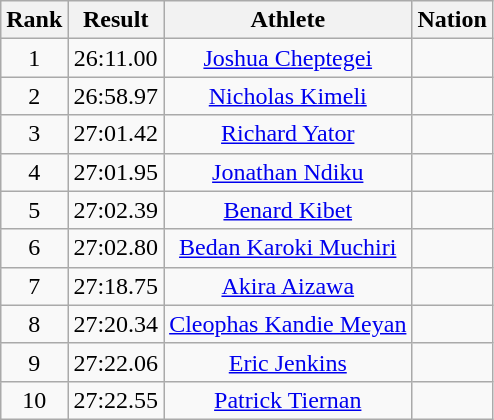<table class="wikitable" style="text-align:center">
<tr>
<th>Rank</th>
<th>Result</th>
<th>Athlete</th>
<th>Nation</th>
</tr>
<tr>
<td>1</td>
<td>26:11.00</td>
<td><a href='#'>Joshua Cheptegei</a></td>
<td align=left></td>
</tr>
<tr>
<td>2</td>
<td>26:58.97</td>
<td><a href='#'>Nicholas Kimeli</a></td>
<td align=left></td>
</tr>
<tr>
<td>3</td>
<td>27:01.42</td>
<td><a href='#'>Richard Yator</a></td>
<td align=left></td>
</tr>
<tr>
<td>4</td>
<td>27:01.95</td>
<td><a href='#'>Jonathan Ndiku</a></td>
<td align=left></td>
</tr>
<tr>
<td>5</td>
<td>27:02.39</td>
<td><a href='#'>Benard Kibet</a></td>
<td align=left></td>
</tr>
<tr>
<td>6</td>
<td>27:02.80</td>
<td><a href='#'>Bedan Karoki Muchiri</a></td>
<td align=left></td>
</tr>
<tr>
<td>7</td>
<td>27:18.75</td>
<td><a href='#'>Akira Aizawa</a></td>
<td align=left></td>
</tr>
<tr>
<td>8</td>
<td>27:20.34</td>
<td><a href='#'>Cleophas Kandie Meyan</a></td>
<td align=left></td>
</tr>
<tr>
<td>9</td>
<td>27:22.06</td>
<td><a href='#'>Eric Jenkins</a></td>
<td align=left></td>
</tr>
<tr>
<td>10</td>
<td>27:22.55</td>
<td><a href='#'>Patrick Tiernan</a></td>
<td align=left></td>
</tr>
</table>
